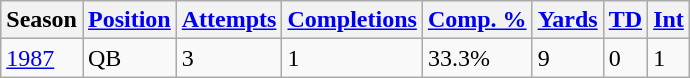<table class="wikitable">
<tr>
<th>Season</th>
<th><a href='#'>Position</a></th>
<th><a href='#'>Attempts</a></th>
<th><a href='#'>Completions</a></th>
<th><a href='#'>Comp. %</a></th>
<th><a href='#'>Yards</a></th>
<th><a href='#'>TD</a></th>
<th><a href='#'>Int</a></th>
</tr>
<tr>
<td><a href='#'>1987</a></td>
<td>QB</td>
<td>3</td>
<td>1</td>
<td>33.3%</td>
<td>9</td>
<td>0</td>
<td>1</td>
</tr>
</table>
